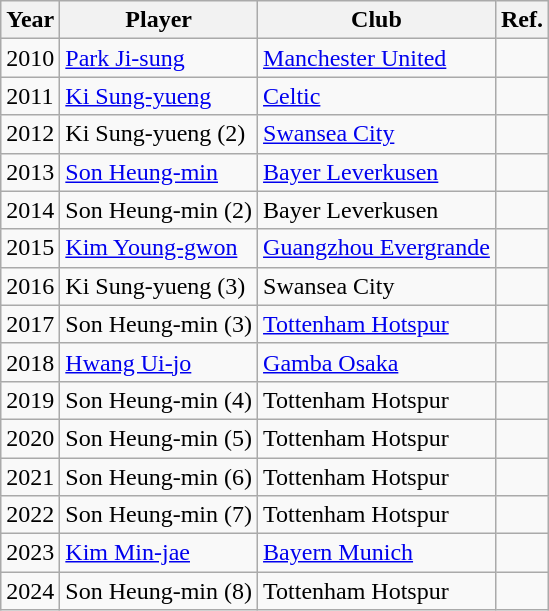<table class="wikitable" style="text-align:left">
<tr>
<th>Year</th>
<th>Player</th>
<th>Club</th>
<th>Ref.</th>
</tr>
<tr>
<td>2010</td>
<td><a href='#'>Park Ji-sung</a></td>
<td> <a href='#'>Manchester United</a></td>
<td></td>
</tr>
<tr>
<td>2011</td>
<td><a href='#'>Ki Sung-yueng</a></td>
<td> <a href='#'>Celtic</a></td>
<td></td>
</tr>
<tr>
<td>2012</td>
<td>Ki Sung-yueng (2)</td>
<td> <a href='#'>Swansea City</a></td>
<td></td>
</tr>
<tr>
<td>2013</td>
<td><a href='#'>Son Heung-min</a></td>
<td> <a href='#'>Bayer Leverkusen</a></td>
<td></td>
</tr>
<tr>
<td>2014</td>
<td>Son Heung-min (2)</td>
<td> Bayer Leverkusen</td>
<td></td>
</tr>
<tr>
<td>2015</td>
<td><a href='#'>Kim Young-gwon</a></td>
<td> <a href='#'>Guangzhou Evergrande</a></td>
<td></td>
</tr>
<tr>
<td>2016</td>
<td>Ki Sung-yueng (3)</td>
<td> Swansea City</td>
<td></td>
</tr>
<tr>
<td>2017</td>
<td>Son Heung-min (3)</td>
<td> <a href='#'>Tottenham Hotspur</a></td>
<td></td>
</tr>
<tr>
<td>2018</td>
<td><a href='#'>Hwang Ui-jo</a></td>
<td> <a href='#'>Gamba Osaka</a></td>
<td></td>
</tr>
<tr>
<td>2019</td>
<td>Son Heung-min (4)</td>
<td> Tottenham Hotspur</td>
<td></td>
</tr>
<tr>
<td>2020</td>
<td>Son Heung-min (5)</td>
<td> Tottenham Hotspur</td>
<td></td>
</tr>
<tr>
<td>2021</td>
<td>Son Heung-min (6)</td>
<td> Tottenham Hotspur</td>
<td></td>
</tr>
<tr>
<td>2022</td>
<td>Son Heung-min (7)</td>
<td> Tottenham Hotspur</td>
<td></td>
</tr>
<tr>
<td>2023</td>
<td><a href='#'>Kim Min-jae</a></td>
<td> <a href='#'>Bayern Munich</a></td>
<td></td>
</tr>
<tr>
<td>2024</td>
<td>Son Heung-min (8)</td>
<td> Tottenham Hotspur</td>
<td></td>
</tr>
</table>
